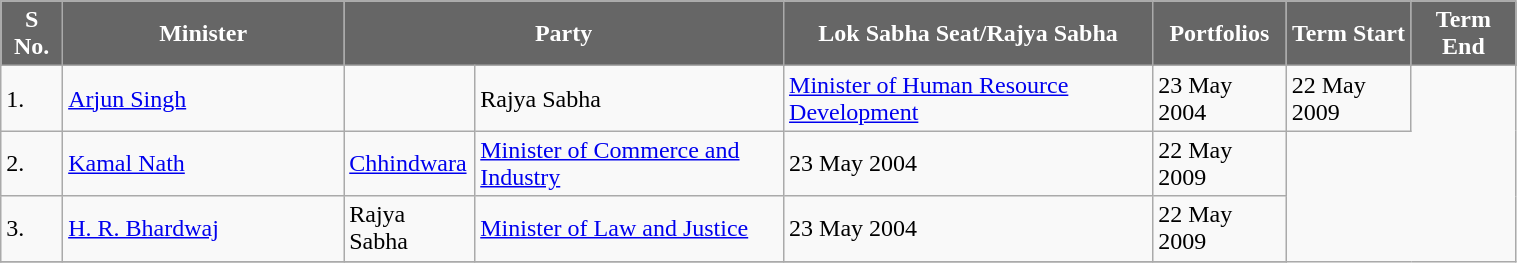<table class="wikitable" width="80%" style="font-size: x-big;">
<tr>
<th style="background-color:#666666; color:white">S No.</th>
<th style="background-color:#666666; color:white; width:180px">Minister</th>
<th colspan="2" style="background-color:#666666; color:white">Party</th>
<th style="background-color:#666666; color:white">Lok Sabha Seat/Rajya Sabha</th>
<th style="background-color:#666666; color:white">Portfolios</th>
<th style="background-color:#666666; color:white">Term Start</th>
<th style="background-color:#666666; color:white">Term End</th>
</tr>
<tr>
<td>1.</td>
<td><a href='#'>Arjun Singh</a></td>
<td></td>
<td>Rajya Sabha</td>
<td><a href='#'>Minister of Human Resource Development</a></td>
<td>23 May 2004</td>
<td>22 May 2009</td>
</tr>
<tr>
<td>2.</td>
<td><a href='#'>Kamal Nath</a></td>
<td><a href='#'>Chhindwara</a></td>
<td><a href='#'>Minister of Commerce and Industry</a></td>
<td>23 May 2004</td>
<td>22 May 2009</td>
</tr>
<tr>
<td>3.</td>
<td><a href='#'>H. R. Bhardwaj</a></td>
<td>Rajya Sabha</td>
<td><a href='#'>Minister of Law and Justice</a></td>
<td>23 May 2004</td>
<td>22 May 2009</td>
</tr>
<tr>
</tr>
</table>
